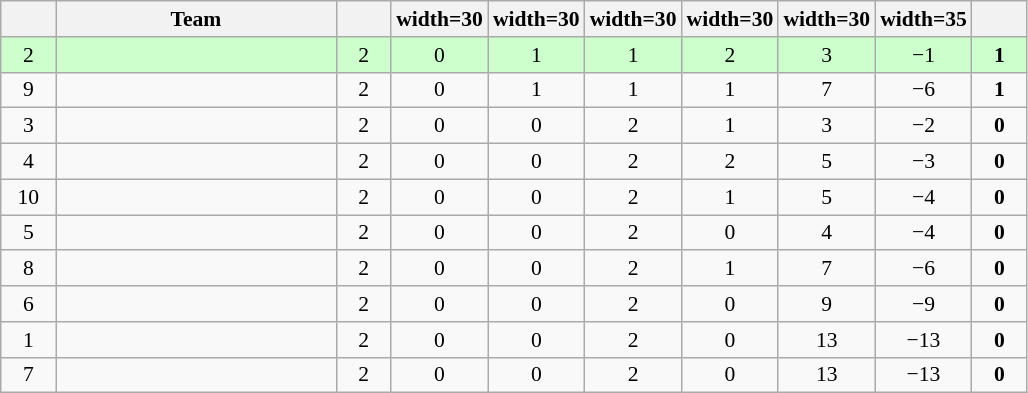<table class="wikitable" style="text-align: center; font-size: 90%;">
<tr>
<th width=30></th>
<th width=180>Team</th>
<th width=30></th>
<th>width=30</th>
<th>width=30</th>
<th>width=30</th>
<th>width=30</th>
<th>width=30</th>
<th>width=35</th>
<th width=30></th>
</tr>
<tr bgcolor=ccffcc>
<td>2</td>
<td align="left"></td>
<td>2</td>
<td>0</td>
<td>1</td>
<td>1</td>
<td>2</td>
<td>3</td>
<td>−1</td>
<td><strong>1</strong></td>
</tr>
<tr>
<td>9</td>
<td align="left"></td>
<td>2</td>
<td>0</td>
<td>1</td>
<td>1</td>
<td>1</td>
<td>7</td>
<td>−6</td>
<td><strong>1</strong></td>
</tr>
<tr>
<td>3</td>
<td align="left"></td>
<td>2</td>
<td>0</td>
<td>0</td>
<td>2</td>
<td>1</td>
<td>3</td>
<td>−2</td>
<td><strong>0</strong></td>
</tr>
<tr>
<td>4</td>
<td align="left"></td>
<td>2</td>
<td>0</td>
<td>0</td>
<td>2</td>
<td>2</td>
<td>5</td>
<td>−3</td>
<td><strong>0</strong></td>
</tr>
<tr>
<td>10</td>
<td align="left"></td>
<td>2</td>
<td>0</td>
<td>0</td>
<td>2</td>
<td>1</td>
<td>5</td>
<td>−4</td>
<td><strong>0</strong></td>
</tr>
<tr>
<td>5</td>
<td align="left"></td>
<td>2</td>
<td>0</td>
<td>0</td>
<td>2</td>
<td>0</td>
<td>4</td>
<td>−4</td>
<td><strong>0</strong></td>
</tr>
<tr>
<td>8</td>
<td align="left"></td>
<td>2</td>
<td>0</td>
<td>0</td>
<td>2</td>
<td>1</td>
<td>7</td>
<td>−6</td>
<td><strong>0</strong></td>
</tr>
<tr>
<td>6</td>
<td align="left"></td>
<td>2</td>
<td>0</td>
<td>0</td>
<td>2</td>
<td>0</td>
<td>9</td>
<td>−9</td>
<td><strong>0</strong></td>
</tr>
<tr>
<td>1</td>
<td align="left"></td>
<td>2</td>
<td>0</td>
<td>0</td>
<td>2</td>
<td>0</td>
<td>13</td>
<td>−13</td>
<td><strong>0</strong></td>
</tr>
<tr>
<td>7</td>
<td align="left"></td>
<td>2</td>
<td>0</td>
<td>0</td>
<td>2</td>
<td>0</td>
<td>13</td>
<td>−13</td>
<td><strong>0</strong></td>
</tr>
</table>
